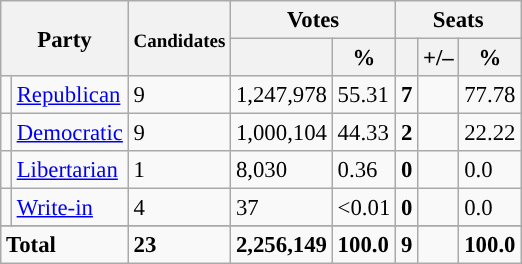<table class="wikitable" style="font-size: 95%;">
<tr>
<th colspan="2" rowspan="2">Party</th>
<th rowspan="2"><small>Candi</small><small>dates</small></th>
<th colspan="2">Votes</th>
<th colspan="3">Seats</th>
</tr>
<tr>
<th></th>
<th>%</th>
<th></th>
<th>+/–</th>
<th>%</th>
</tr>
<tr>
<td style="background:"></td>
<td align="left"><a href='#'>Republican</a></td>
<td>9</td>
<td>1,247,978</td>
<td>55.31</td>
<td><strong>7</strong></td>
<td></td>
<td>77.78</td>
</tr>
<tr>
<td style="background:"></td>
<td align="left"><a href='#'>Democratic</a></td>
<td>9</td>
<td>1,000,104</td>
<td>44.33</td>
<td><strong>2</strong></td>
<td></td>
<td>22.22</td>
</tr>
<tr>
<td style="background:"></td>
<td align="left"><a href='#'>Libertarian</a></td>
<td>1</td>
<td>8,030</td>
<td>0.36</td>
<td><strong>0</strong></td>
<td></td>
<td>0.0</td>
</tr>
<tr>
<td style="background:"></td>
<td align="left"><a href='#'>Write-in</a></td>
<td>4</td>
<td>37</td>
<td><0.01</td>
<td><strong>0</strong></td>
<td></td>
<td>0.0</td>
</tr>
<tr>
</tr>
<tr style="font-weight:bold">
<td colspan="2" align="left">Total</td>
<td>23</td>
<td>2,256,149</td>
<td>100.0</td>
<td>9</td>
<td></td>
<td>100.0</td>
</tr>
</table>
